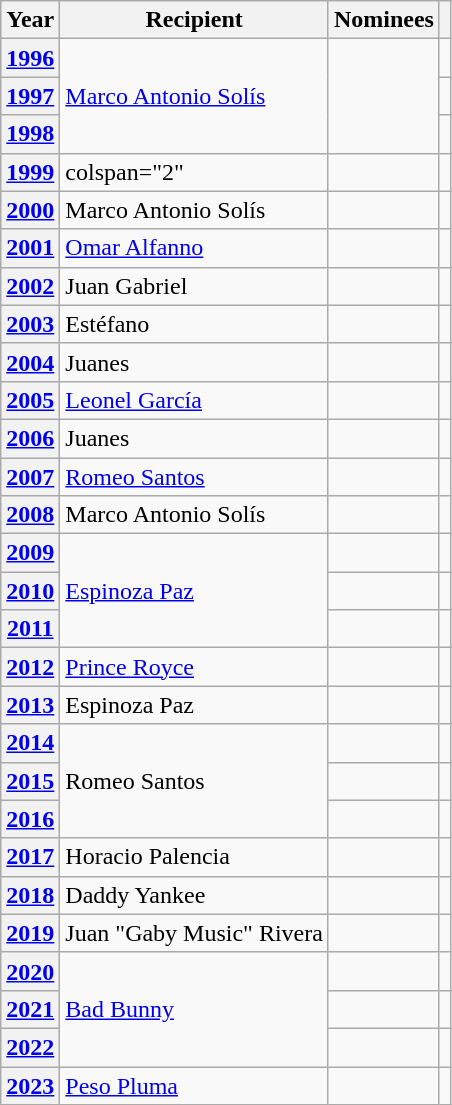<table class="wikitable">
<tr>
<th>Year</th>
<th>Recipient</th>
<th>Nominees</th>
<th></th>
</tr>
<tr>
<th scope="row"><a href='#'>1996</a></th>
<td rowspan="3"><a href='#'>Marco Antonio Solís</a></td>
<td rowspan="3"></td>
<td></td>
</tr>
<tr>
<th scope="row"><a href='#'>1997</a></th>
<td></td>
</tr>
<tr>
<th scope="row"><a href='#'>1998</a></th>
<td></td>
</tr>
<tr>
<th scope="row"><a href='#'>1999</a></th>
<td>colspan="2" </td>
<td></td>
</tr>
<tr>
<th scope="row"><a href='#'>2000</a></th>
<td>Marco Antonio Solís</td>
<td></td>
<td></td>
</tr>
<tr>
<th scope="row"><a href='#'>2001</a></th>
<td><a href='#'>Omar Alfanno</a></td>
<td></td>
<td></td>
</tr>
<tr>
<th scope="row"><a href='#'>2002</a></th>
<td>Juan Gabriel</td>
<td></td>
<td></td>
</tr>
<tr>
<th scope="row"><a href='#'>2003</a></th>
<td>Estéfano</td>
<td></td>
<td><br></td>
</tr>
<tr>
<th scope="row"><a href='#'>2004</a></th>
<td>Juanes</td>
<td></td>
<td><br></td>
</tr>
<tr>
<th scope="row"><a href='#'>2005</a></th>
<td><a href='#'>Leonel García</a></td>
<td></td>
<td><br></td>
</tr>
<tr>
<th scope="row"><a href='#'>2006</a></th>
<td>Juanes</td>
<td></td>
<td><br></td>
</tr>
<tr>
<th scope="row"><a href='#'>2007</a></th>
<td><a href='#'>Romeo Santos</a></td>
<td></td>
<td><br></td>
</tr>
<tr>
<th scope="row"><a href='#'>2008</a></th>
<td>Marco Antonio Solís</td>
<td></td>
<td><br></td>
</tr>
<tr>
<th scope="row"><a href='#'>2009</a></th>
<td rowspan="3"><a href='#'>Espinoza Paz</a></td>
<td></td>
<td><br></td>
</tr>
<tr>
<th scope="row"><a href='#'>2010</a></th>
<td></td>
<td></td>
</tr>
<tr>
<th scope="row"><a href='#'>2011</a></th>
<td></td>
<td><br></td>
</tr>
<tr>
<th scope="row"><a href='#'>2012</a></th>
<td><a href='#'>Prince Royce</a></td>
<td></td>
<td><br></td>
</tr>
<tr>
<th scope="row"><a href='#'>2013</a></th>
<td>Espinoza Paz</td>
<td></td>
<td></td>
</tr>
<tr>
<th scope="row"><a href='#'>2014</a></th>
<td rowspan="3">Romeo Santos</td>
<td></td>
<td><br></td>
</tr>
<tr>
<th scope="row"><a href='#'>2015</a></th>
<td></td>
<td><br></td>
</tr>
<tr>
<th scope="row"><a href='#'>2016</a></th>
<td></td>
<td></td>
</tr>
<tr>
<th scope="row"><a href='#'>2017</a></th>
<td>Horacio Palencia</td>
<td></td>
<td></td>
</tr>
<tr>
<th scope="row"><a href='#'>2018</a></th>
<td>Daddy Yankee</td>
<td></td>
<td></td>
</tr>
<tr>
<th scope="row"><a href='#'>2019</a></th>
<td>Juan "Gaby Music" Rivera</td>
<td></td>
<td></td>
</tr>
<tr>
<th scope="row"><a href='#'>2020</a></th>
<td rowspan="3"><a href='#'>Bad Bunny</a></td>
<td></td>
<td></td>
</tr>
<tr>
<th scope="row"><a href='#'>2021</a></th>
<td></td>
<td></td>
</tr>
<tr>
<th scope="row"><a href='#'>2022</a></th>
<td></td>
<td></td>
</tr>
<tr>
<th scope="row"><a href='#'>2023</a></th>
<td><a href='#'>Peso Pluma</a></td>
<td></td>
<td></td>
</tr>
</table>
